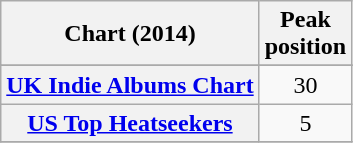<table class="wikitable sortable plainrowheaders" style="text-align:center">
<tr>
<th>Chart (2014)</th>
<th>Peak<br>position</th>
</tr>
<tr>
</tr>
<tr>
<th scope="row"><a href='#'>UK Indie Albums Chart</a></th>
<td>30</td>
</tr>
<tr>
<th scope="row"><a href='#'>US Top Heatseekers</a></th>
<td>5</td>
</tr>
<tr>
</tr>
</table>
